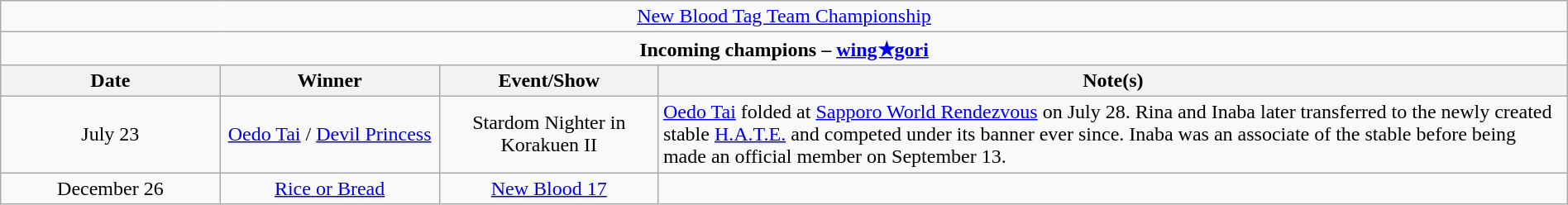<table class="wikitable" style="text-align:center; width:100%;">
<tr>
<td colspan="4" style="text-align: center;"><a href='#'>New Blood Tag Team Championship</a></td>
</tr>
<tr>
<td colspan="4" style="text-align: center;"><strong>Incoming champions – <a href='#'>wing★gori</a> </strong></td>
</tr>
<tr>
<th width=14%>Date</th>
<th width=14%>Winner</th>
<th width=14%>Event/Show</th>
<th width=58%>Note(s)</th>
</tr>
<tr>
<td>July 23</td>
<td><a href='#'>Oedo Tai</a> / <a href='#'>Devil Princess</a><br></td>
<td>Stardom Nighter in Korakuen II</td>
<td align=left><a href='#'>Oedo Tai</a> folded at <a href='#'>Sapporo World Rendezvous</a> on July 28. Rina and Inaba later transferred to the newly created stable <a href='#'>H.A.T.E.</a> and competed under its banner ever since. Inaba was an associate of the stable before being made an official member on September 13.</td>
</tr>
<tr>
<td>December 26</td>
<td><a href='#'>Rice or Bread</a><br></td>
<td><a href='#'>New Blood 17</a></td>
<td></td>
</tr>
</table>
